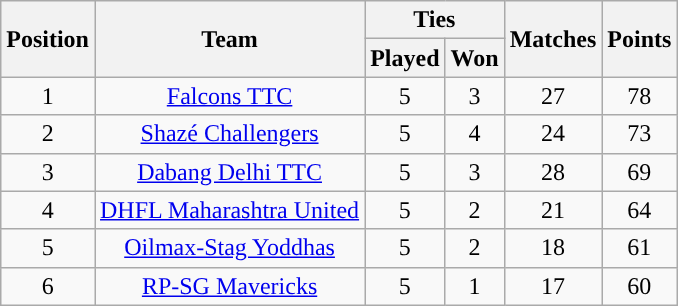<table class="wikitable sortable" style="text-align:center;">
<tr>
<th rowspan=2>Position</th>
<th rowspan=2>Team</th>
<th colspan=2>Ties</th>
<th rowspan=2>Matches</th>
<th rowspan=2>Points</th>
</tr>
<tr>
<th>Played</th>
<th>Won</th>
</tr>
<tr>
<td>1</td>
<td><a href='#'>Falcons TTC</a></td>
<td>5</td>
<td>3</td>
<td>27</td>
<td>78</td>
</tr>
<tr>
<td>2</td>
<td><a href='#'>Shazé Challengers</a></td>
<td>5</td>
<td>4</td>
<td>24</td>
<td>73</td>
</tr>
<tr>
<td>3</td>
<td><a href='#'>Dabang Delhi TTC</a></td>
<td>5</td>
<td>3</td>
<td>28</td>
<td>69</td>
</tr>
<tr>
<td>4</td>
<td><a href='#'>DHFL Maharashtra United</a></td>
<td>5</td>
<td>2</td>
<td>21</td>
<td>64</td>
</tr>
<tr>
<td>5</td>
<td><a href='#'>Oilmax-Stag Yoddhas</a></td>
<td>5</td>
<td>2</td>
<td>18</td>
<td>61</td>
</tr>
<tr>
<td>6</td>
<td><a href='#'>RP-SG Mavericks</a></td>
<td>5</td>
<td>1</td>
<td>17</td>
<td>60</td>
</tr>
</table>
